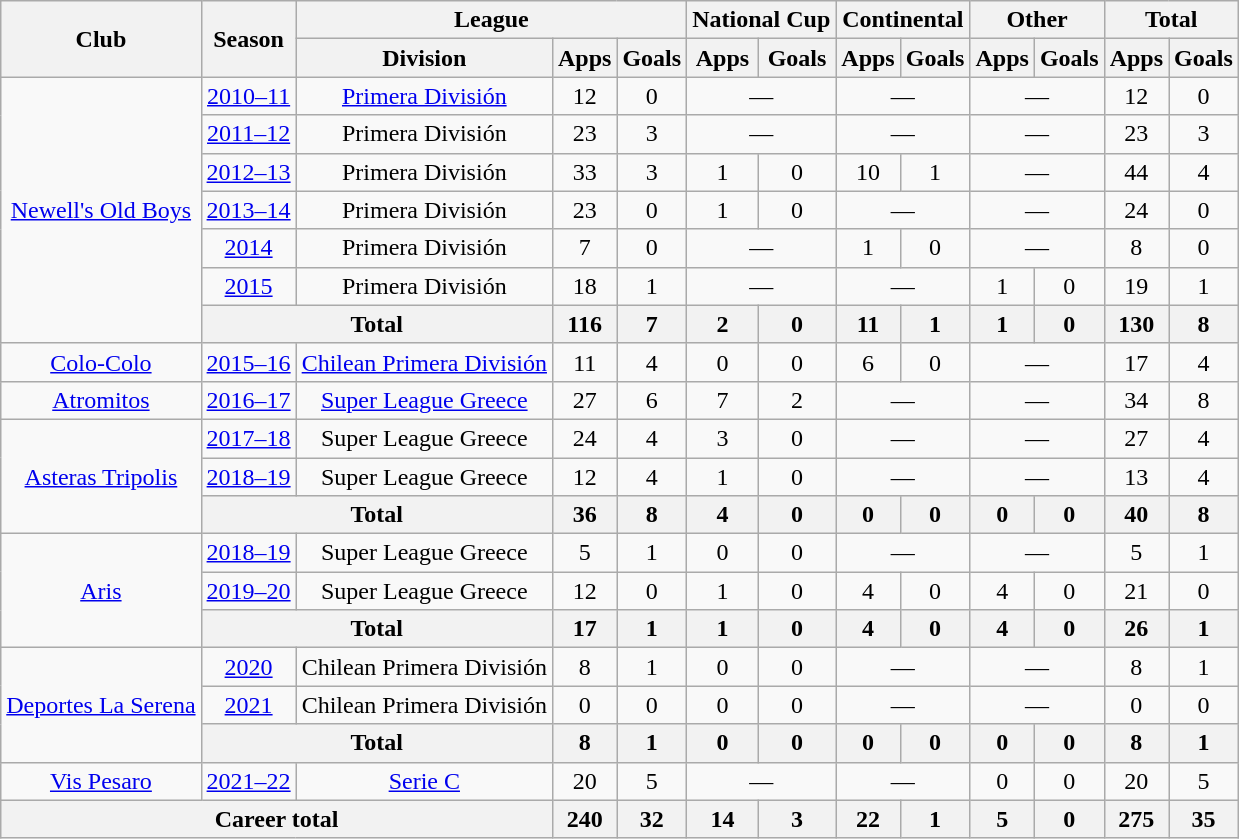<table class="wikitable" style="text-align:center">
<tr>
<th rowspan="2">Club</th>
<th rowspan="2">Season</th>
<th colspan="3">League</th>
<th colspan="2">National Cup</th>
<th colspan="2">Continental</th>
<th colspan="2">Other</th>
<th colspan="2">Total</th>
</tr>
<tr>
<th>Division</th>
<th>Apps</th>
<th>Goals</th>
<th>Apps</th>
<th>Goals</th>
<th>Apps</th>
<th>Goals</th>
<th>Apps</th>
<th>Goals</th>
<th>Apps</th>
<th>Goals</th>
</tr>
<tr>
<td rowspan="7"><a href='#'>Newell's Old Boys</a></td>
<td><a href='#'>2010–11</a></td>
<td><a href='#'>Primera División</a></td>
<td>12</td>
<td>0</td>
<td colspan="2">—</td>
<td colspan="2">—</td>
<td colspan="2">—</td>
<td>12</td>
<td>0</td>
</tr>
<tr>
<td><a href='#'>2011–12</a></td>
<td>Primera División</td>
<td>23</td>
<td>3</td>
<td colspan="2">—</td>
<td colspan="2">—</td>
<td colspan="2">—</td>
<td>23</td>
<td>3</td>
</tr>
<tr>
<td><a href='#'>2012–13</a></td>
<td>Primera División</td>
<td>33</td>
<td>3</td>
<td>1</td>
<td>0</td>
<td>10</td>
<td>1</td>
<td colspan="2">—</td>
<td>44</td>
<td>4</td>
</tr>
<tr>
<td><a href='#'>2013–14</a></td>
<td>Primera División</td>
<td>23</td>
<td>0</td>
<td>1</td>
<td>0</td>
<td colspan="2">—</td>
<td colspan="2">—</td>
<td>24</td>
<td>0</td>
</tr>
<tr>
<td><a href='#'>2014</a></td>
<td>Primera División</td>
<td>7</td>
<td>0</td>
<td colspan="2">—</td>
<td>1</td>
<td>0</td>
<td colspan="2">—</td>
<td>8</td>
<td>0</td>
</tr>
<tr>
<td><a href='#'>2015</a></td>
<td>Primera División</td>
<td>18</td>
<td>1</td>
<td colspan="2">—</td>
<td colspan="2">—</td>
<td>1</td>
<td>0</td>
<td>19</td>
<td>1</td>
</tr>
<tr>
<th colspan="2">Total</th>
<th>116</th>
<th>7</th>
<th>2</th>
<th>0</th>
<th>11</th>
<th>1</th>
<th>1</th>
<th>0</th>
<th>130</th>
<th>8</th>
</tr>
<tr>
<td><a href='#'>Colo-Colo</a></td>
<td><a href='#'>2015–16</a></td>
<td><a href='#'>Chilean Primera División</a></td>
<td>11</td>
<td>4</td>
<td>0</td>
<td>0</td>
<td>6</td>
<td>0</td>
<td colspan="2">—</td>
<td>17</td>
<td>4</td>
</tr>
<tr>
<td><a href='#'>Atromitos</a></td>
<td><a href='#'>2016–17</a></td>
<td><a href='#'>Super League Greece</a></td>
<td>27</td>
<td>6</td>
<td>7</td>
<td>2</td>
<td colspan="2">—</td>
<td colspan="2">—</td>
<td>34</td>
<td>8</td>
</tr>
<tr>
<td rowspan="3"><a href='#'>Asteras Tripolis</a></td>
<td><a href='#'>2017–18</a></td>
<td>Super League Greece</td>
<td>24</td>
<td>4</td>
<td>3</td>
<td>0</td>
<td colspan="2">—</td>
<td colspan="2">—</td>
<td>27</td>
<td>4</td>
</tr>
<tr>
<td><a href='#'>2018–19</a></td>
<td>Super League Greece</td>
<td>12</td>
<td>4</td>
<td>1</td>
<td>0</td>
<td colspan="2">—</td>
<td colspan="2">—</td>
<td>13</td>
<td>4</td>
</tr>
<tr>
<th colspan="2">Total</th>
<th>36</th>
<th>8</th>
<th>4</th>
<th>0</th>
<th>0</th>
<th>0</th>
<th>0</th>
<th>0</th>
<th>40</th>
<th>8</th>
</tr>
<tr>
<td rowspan="3"><a href='#'>Aris</a></td>
<td><a href='#'>2018–19</a></td>
<td>Super League Greece</td>
<td>5</td>
<td>1</td>
<td>0</td>
<td>0</td>
<td colspan="2">—</td>
<td colspan="2">—</td>
<td>5</td>
<td>1</td>
</tr>
<tr>
<td><a href='#'>2019–20</a></td>
<td>Super League Greece</td>
<td>12</td>
<td>0</td>
<td>1</td>
<td>0</td>
<td>4</td>
<td>0</td>
<td>4</td>
<td>0</td>
<td>21</td>
<td>0</td>
</tr>
<tr>
<th colspan="2">Total</th>
<th>17</th>
<th>1</th>
<th>1</th>
<th>0</th>
<th>4</th>
<th>0</th>
<th>4</th>
<th>0</th>
<th>26</th>
<th>1</th>
</tr>
<tr>
<td rowspan="3"><a href='#'>Deportes La Serena</a></td>
<td><a href='#'>2020</a></td>
<td>Chilean Primera División</td>
<td>8</td>
<td>1</td>
<td>0</td>
<td>0</td>
<td colspan="2">—</td>
<td colspan="2">—</td>
<td>8</td>
<td>1</td>
</tr>
<tr>
<td><a href='#'>2021</a></td>
<td>Chilean Primera División</td>
<td>0</td>
<td>0</td>
<td>0</td>
<td>0</td>
<td colspan="2">—</td>
<td colspan="2">—</td>
<td>0</td>
<td>0</td>
</tr>
<tr>
<th colspan="2">Total</th>
<th>8</th>
<th>1</th>
<th>0</th>
<th>0</th>
<th>0</th>
<th>0</th>
<th>0</th>
<th>0</th>
<th>8</th>
<th>1</th>
</tr>
<tr>
<td><a href='#'>Vis Pesaro</a></td>
<td><a href='#'>2021–22</a></td>
<td><a href='#'>Serie C</a></td>
<td>20</td>
<td>5</td>
<td colspan="2">—</td>
<td colspan="2">—</td>
<td>0</td>
<td>0</td>
<td>20</td>
<td>5</td>
</tr>
<tr>
<th colspan="3">Career total</th>
<th>240</th>
<th>32</th>
<th>14</th>
<th>3</th>
<th>22</th>
<th>1</th>
<th>5</th>
<th>0</th>
<th>275</th>
<th>35</th>
</tr>
</table>
